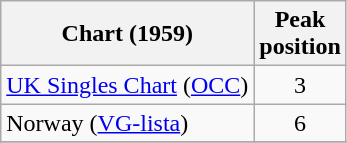<table class="wikitable">
<tr>
<th align="left">Chart (1959)</th>
<th align="left">Peak<br>position</th>
</tr>
<tr>
<td align="left"><a href='#'>UK Singles Chart</a> (<a href='#'>OCC</a>)</td>
<td align="center">3</td>
</tr>
<tr>
<td align="left">Norway (<a href='#'>VG-lista</a>)</td>
<td align="center">6</td>
</tr>
<tr>
</tr>
</table>
